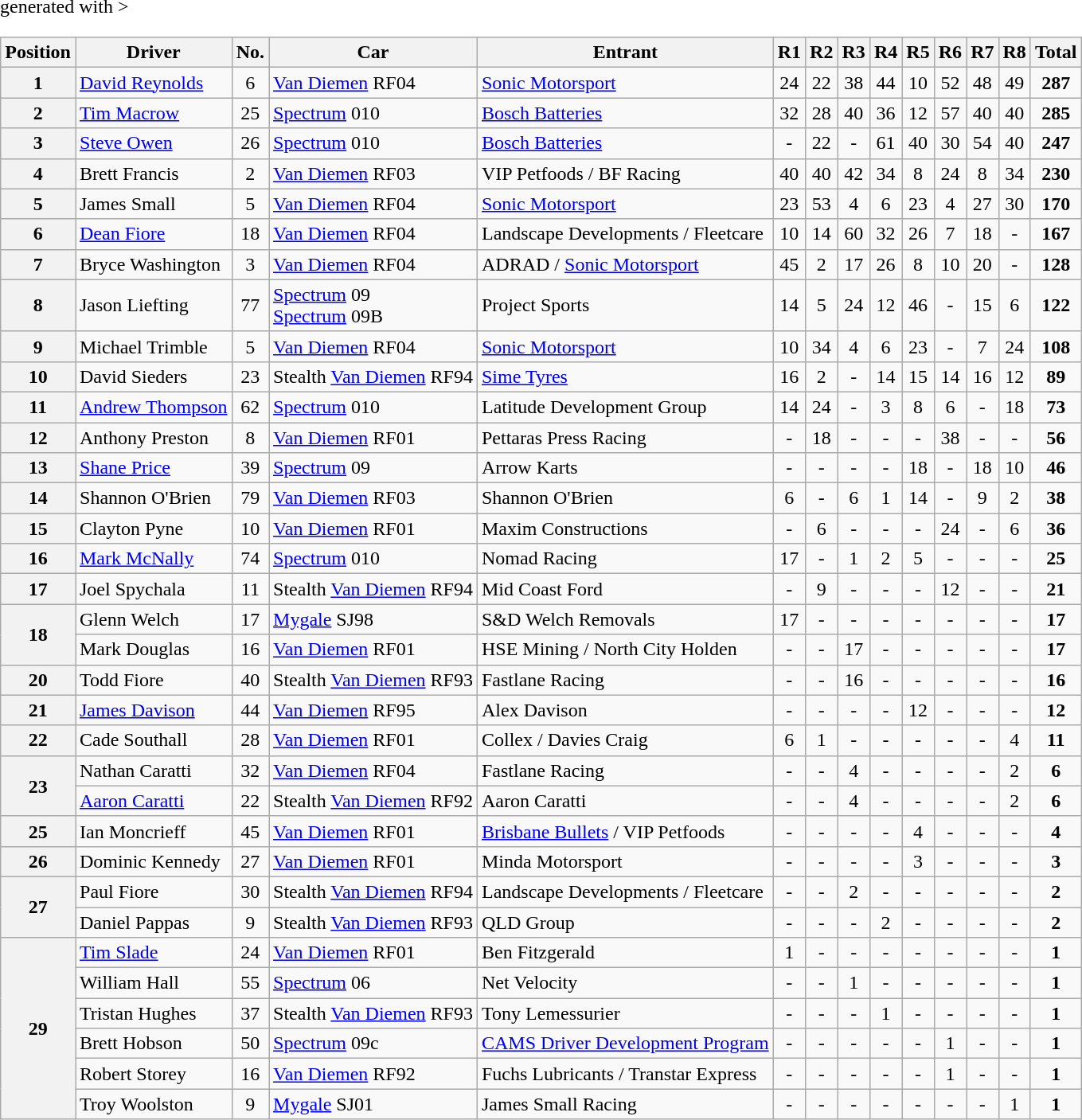<table class="wikitable" border="1" <hiddentext>generated with >
<tr style="font-weight:bold">
<th>Position</th>
<th>Driver</th>
<th>No.</th>
<th>Car</th>
<th>Entrant</th>
<th>R1</th>
<th>R2</th>
<th>R3</th>
<th>R4</th>
<th>R5</th>
<th>R6</th>
<th>R7</th>
<th>R8</th>
<th>Total</th>
</tr>
<tr>
<th>1</th>
<td><a href='#'>David Reynolds</a></td>
<td align="center">6</td>
<td><a href='#'>Van Diemen</a> RF04</td>
<td><a href='#'>Sonic Motorsport</a></td>
<td align="center">24</td>
<td align="center">22</td>
<td align="center">38</td>
<td align="center">44</td>
<td align="center">10</td>
<td align="center">52</td>
<td align="center">48</td>
<td align="center">49</td>
<td align="center"><strong>287</strong></td>
</tr>
<tr>
<th>2</th>
<td><a href='#'>Tim Macrow</a></td>
<td align="center">25</td>
<td><a href='#'>Spectrum</a> 010</td>
<td><a href='#'>Bosch Batteries</a></td>
<td align="center">32</td>
<td align="center">28</td>
<td align="center">40</td>
<td align="center">36</td>
<td align="center">12</td>
<td align="center">57</td>
<td align="center">40</td>
<td align="center">40</td>
<td align="center"><strong>285</strong></td>
</tr>
<tr>
<th>3</th>
<td><a href='#'>Steve Owen</a></td>
<td align="center">26</td>
<td><a href='#'>Spectrum</a> 010</td>
<td><a href='#'>Bosch Batteries</a></td>
<td align="center">-</td>
<td align="center">22</td>
<td align="center">-</td>
<td align="center">61</td>
<td align="center">40</td>
<td align="center">30</td>
<td align="center">54</td>
<td align="center">40</td>
<td align="center"><strong>247</strong></td>
</tr>
<tr>
<th>4</th>
<td>Brett Francis</td>
<td align="center">2</td>
<td><a href='#'>Van Diemen</a> RF03</td>
<td>VIP Petfoods / BF Racing</td>
<td align="center">40</td>
<td align="center">40</td>
<td align="center">42</td>
<td align="center">34</td>
<td align="center">8</td>
<td align="center">24</td>
<td align="center">8</td>
<td align="center">34</td>
<td align="center"><strong>230</strong></td>
</tr>
<tr>
<th>5</th>
<td>James Small</td>
<td align="center">5</td>
<td><a href='#'>Van Diemen</a> RF04</td>
<td><a href='#'>Sonic Motorsport</a></td>
<td align="center">23</td>
<td align="center">53</td>
<td align="center">4</td>
<td align="center">6</td>
<td align="center">23</td>
<td align="center">4</td>
<td align="center">27</td>
<td align="center">30</td>
<td align="center"><strong>170</strong></td>
</tr>
<tr>
<th>6</th>
<td><a href='#'>Dean Fiore</a></td>
<td align="center">18</td>
<td><a href='#'>Van Diemen</a> RF04</td>
<td>Landscape Developments / Fleetcare</td>
<td align="center">10</td>
<td align="center">14</td>
<td align="center">60</td>
<td align="center">32</td>
<td align="center">26</td>
<td align="center">7</td>
<td align="center">18</td>
<td align="center">-</td>
<td align="center"><strong>167</strong></td>
</tr>
<tr>
<th>7</th>
<td>Bryce Washington</td>
<td align="center">3</td>
<td><a href='#'>Van Diemen</a> RF04</td>
<td>ADRAD / <a href='#'>Sonic Motorsport</a></td>
<td align="center">45</td>
<td align="center">2</td>
<td align="center">17</td>
<td align="center">26</td>
<td align="center">8</td>
<td align="center">10</td>
<td align="center">20</td>
<td align="center">-</td>
<td align="center"><strong>128</strong></td>
</tr>
<tr>
<th>8</th>
<td>Jason Liefting</td>
<td align="center">77</td>
<td><a href='#'>Spectrum</a> 09 <br> <a href='#'>Spectrum</a> 09B</td>
<td>Project Sports</td>
<td align="center">14</td>
<td align="center">5</td>
<td align="center">24</td>
<td align="center">12</td>
<td align="center">46</td>
<td align="center">-</td>
<td align="center">15</td>
<td align="center">6</td>
<td align="center"><strong>122</strong></td>
</tr>
<tr>
<th>9</th>
<td>Michael Trimble</td>
<td align="center">5</td>
<td><a href='#'>Van Diemen</a> RF04</td>
<td><a href='#'>Sonic Motorsport</a></td>
<td align="center">10</td>
<td align="center">34</td>
<td align="center">4</td>
<td align="center">6</td>
<td align="center">23</td>
<td align="center">-</td>
<td align="center">7</td>
<td align="center">24</td>
<td align="center"><strong>108</strong></td>
</tr>
<tr>
<th>10</th>
<td>David Sieders</td>
<td align="center">23</td>
<td>Stealth <a href='#'>Van Diemen</a> RF94</td>
<td><a href='#'>Sime Tyres</a></td>
<td align="center">16</td>
<td align="center">2</td>
<td align="center">-</td>
<td align="center">14</td>
<td align="center">15</td>
<td align="center">14</td>
<td align="center">16</td>
<td align="center">12</td>
<td align="center"><strong>89</strong></td>
</tr>
<tr>
<th>11</th>
<td><a href='#'>Andrew Thompson</a></td>
<td align="center">62</td>
<td><a href='#'>Spectrum</a> 010</td>
<td>Latitude Development Group</td>
<td align="center">14</td>
<td align="center">24</td>
<td align="center">-</td>
<td align="center">3</td>
<td align="center">8</td>
<td align="center">6</td>
<td align="center">-</td>
<td align="center">18</td>
<td align="center"><strong>73</strong></td>
</tr>
<tr>
<th>12</th>
<td>Anthony Preston</td>
<td align="center">8</td>
<td><a href='#'>Van Diemen</a> RF01</td>
<td>Pettaras Press Racing</td>
<td align="center">-</td>
<td align="center">18</td>
<td align="center">-</td>
<td align="center">-</td>
<td align="center">-</td>
<td align="center">38</td>
<td align="center">-</td>
<td align="center">-</td>
<td align="center"><strong>56</strong></td>
</tr>
<tr>
<th>13</th>
<td><a href='#'>Shane Price</a></td>
<td align="center">39</td>
<td><a href='#'>Spectrum</a> 09</td>
<td>Arrow Karts</td>
<td align="center">-</td>
<td align="center">-</td>
<td align="center">-</td>
<td align="center">-</td>
<td align="center">18</td>
<td align="center">-</td>
<td align="center">18</td>
<td align="center">10</td>
<td align="center"><strong>46</strong></td>
</tr>
<tr>
<th>14</th>
<td>Shannon O'Brien</td>
<td align="center">79</td>
<td><a href='#'>Van Diemen</a> RF03</td>
<td>Shannon O'Brien</td>
<td align="center">6</td>
<td align="center">-</td>
<td align="center">6</td>
<td align="center">1</td>
<td align="center">14</td>
<td align="center">-</td>
<td align="center">9</td>
<td align="center">2</td>
<td align="center"><strong>38</strong></td>
</tr>
<tr>
<th>15</th>
<td>Clayton Pyne</td>
<td align="center">10</td>
<td><a href='#'>Van Diemen</a> RF01</td>
<td>Maxim Constructions</td>
<td align="center">-</td>
<td align="center">6</td>
<td align="center">-</td>
<td align="center">-</td>
<td align="center">-</td>
<td align="center">24</td>
<td align="center">-</td>
<td align="center">6</td>
<td align="center"><strong>36</strong></td>
</tr>
<tr>
<th>16</th>
<td><a href='#'>Mark McNally</a></td>
<td align="center">74</td>
<td><a href='#'>Spectrum</a> 010</td>
<td>Nomad Racing</td>
<td align="center">17</td>
<td align="center">-</td>
<td align="center">1</td>
<td align="center">2</td>
<td align="center">5</td>
<td align="center">-</td>
<td align="center">-</td>
<td align="center">-</td>
<td align="center"><strong>25</strong></td>
</tr>
<tr>
<th>17</th>
<td>Joel Spychala</td>
<td align="center">11</td>
<td>Stealth <a href='#'>Van Diemen</a> RF94</td>
<td>Mid Coast Ford</td>
<td align="center">-</td>
<td align="center">9</td>
<td align="center">-</td>
<td align="center">-</td>
<td align="center">-</td>
<td align="center">12</td>
<td align="center">-</td>
<td align="center">-</td>
<td align="center"><strong>21</strong></td>
</tr>
<tr>
<th rowspan=2>18</th>
<td>Glenn Welch</td>
<td align="center">17</td>
<td><a href='#'>Mygale</a> SJ98</td>
<td>S&D Welch Removals</td>
<td align="center">17</td>
<td align="center">-</td>
<td align="center">-</td>
<td align="center">-</td>
<td align="center">-</td>
<td align="center">-</td>
<td align="center">-</td>
<td align="center">-</td>
<td align="center"><strong>17</strong></td>
</tr>
<tr>
<td>Mark Douglas</td>
<td align="center">16</td>
<td><a href='#'>Van Diemen</a> RF01</td>
<td>HSE Mining / North City Holden</td>
<td align="center">-</td>
<td align="center">-</td>
<td align="center">17</td>
<td align="center">-</td>
<td align="center">-</td>
<td align="center">-</td>
<td align="center">-</td>
<td align="center">-</td>
<td align="center"><strong>17</strong></td>
</tr>
<tr>
<th>20</th>
<td>Todd Fiore</td>
<td align="center">40</td>
<td>Stealth <a href='#'>Van Diemen</a> RF93</td>
<td>Fastlane Racing</td>
<td align="center">-</td>
<td align="center">-</td>
<td align="center">16</td>
<td align="center">-</td>
<td align="center">-</td>
<td align="center">-</td>
<td align="center">-</td>
<td align="center">-</td>
<td align="center"><strong>16</strong></td>
</tr>
<tr>
<th>21</th>
<td><a href='#'>James Davison</a></td>
<td align="center">44</td>
<td><a href='#'>Van Diemen</a> RF95</td>
<td>Alex Davison</td>
<td align="center">-</td>
<td align="center">-</td>
<td align="center">-</td>
<td align="center">-</td>
<td align="center">12</td>
<td align="center">-</td>
<td align="center">-</td>
<td align="center">-</td>
<td align="center"><strong>12</strong></td>
</tr>
<tr>
<th>22</th>
<td>Cade Southall</td>
<td align="center">28</td>
<td><a href='#'>Van Diemen</a> RF01</td>
<td>Collex / Davies Craig</td>
<td align="center">6</td>
<td align="center">1</td>
<td align="center">-</td>
<td align="center">-</td>
<td align="center">-</td>
<td align="center">-</td>
<td align="center">-</td>
<td align="center">4</td>
<td align="center"><strong>11</strong></td>
</tr>
<tr>
<th rowspan=2>23</th>
<td>Nathan Caratti</td>
<td align="center">32</td>
<td><a href='#'>Van Diemen</a> RF04</td>
<td>Fastlane Racing</td>
<td align="center">-</td>
<td align="center">-</td>
<td align="center">4</td>
<td align="center">-</td>
<td align="center">-</td>
<td align="center">-</td>
<td align="center">-</td>
<td align="center">2</td>
<td align="center"><strong>6</strong></td>
</tr>
<tr>
<td><a href='#'>Aaron Caratti</a></td>
<td align="center">22</td>
<td>Stealth <a href='#'>Van Diemen</a> RF92</td>
<td>Aaron Caratti</td>
<td align="center">-</td>
<td align="center">-</td>
<td align="center">4</td>
<td align="center">-</td>
<td align="center">-</td>
<td align="center">-</td>
<td align="center">-</td>
<td align="center">2</td>
<td align="center"><strong>6</strong></td>
</tr>
<tr>
<th>25</th>
<td>Ian Moncrieff</td>
<td align="center">45</td>
<td><a href='#'>Van Diemen</a> RF01</td>
<td><a href='#'>Brisbane Bullets</a> / VIP Petfoods</td>
<td align="center">-</td>
<td align="center">-</td>
<td align="center">-</td>
<td align="center">-</td>
<td align="center">4</td>
<td align="center">-</td>
<td align="center">-</td>
<td align="center">-</td>
<td align="center"><strong>4</strong></td>
</tr>
<tr>
<th>26</th>
<td>Dominic Kennedy</td>
<td align="center">27</td>
<td><a href='#'>Van Diemen</a> RF01</td>
<td>Minda Motorsport</td>
<td align="center">-</td>
<td align="center">-</td>
<td align="center">-</td>
<td align="center">-</td>
<td align="center">3</td>
<td align="center">-</td>
<td align="center">-</td>
<td align="center">-</td>
<td align="center"><strong>3</strong></td>
</tr>
<tr>
<th rowspan=2>27</th>
<td>Paul Fiore</td>
<td align="center">30</td>
<td>Stealth <a href='#'>Van Diemen</a> RF94</td>
<td>Landscape Developments / Fleetcare</td>
<td align="center">-</td>
<td align="center">-</td>
<td align="center">2</td>
<td align="center">-</td>
<td align="center">-</td>
<td align="center">-</td>
<td align="center">-</td>
<td align="center">-</td>
<td align="center"><strong>2</strong></td>
</tr>
<tr>
<td>Daniel Pappas</td>
<td align="center">9</td>
<td>Stealth <a href='#'>Van Diemen</a> RF93</td>
<td>QLD Group</td>
<td align="center">-</td>
<td align="center">-</td>
<td align="center">-</td>
<td align="center">2</td>
<td align="center">-</td>
<td align="center">-</td>
<td align="center">-</td>
<td align="center">-</td>
<td align="center"><strong>2</strong></td>
</tr>
<tr>
<th rowspan=6>29</th>
<td><a href='#'>Tim Slade</a></td>
<td align="center">24</td>
<td><a href='#'>Van Diemen</a> RF01</td>
<td>Ben Fitzgerald</td>
<td align="center">1</td>
<td align="center">-</td>
<td align="center">-</td>
<td align="center">-</td>
<td align="center">-</td>
<td align="center">-</td>
<td align="center">-</td>
<td align="center">-</td>
<td align="center"><strong>1</strong></td>
</tr>
<tr>
<td>William Hall</td>
<td align="center">55</td>
<td><a href='#'>Spectrum</a> 06</td>
<td>Net Velocity</td>
<td align="center">-</td>
<td align="center">-</td>
<td align="center">1</td>
<td align="center">-</td>
<td align="center">-</td>
<td align="center">-</td>
<td align="center">-</td>
<td align="center">-</td>
<td align="center"><strong>1</strong></td>
</tr>
<tr>
<td>Tristan Hughes</td>
<td align="center">37</td>
<td>Stealth <a href='#'>Van Diemen</a> RF93</td>
<td>Tony Lemessurier</td>
<td align="center">-</td>
<td align="center">-</td>
<td align="center">-</td>
<td align="center">1</td>
<td align="center">-</td>
<td align="center">-</td>
<td align="center">-</td>
<td align="center">-</td>
<td align="center"><strong>1</strong></td>
</tr>
<tr>
<td>Brett Hobson</td>
<td align="center">50</td>
<td><a href='#'>Spectrum</a> 09c</td>
<td><a href='#'>CAMS Driver Development Program</a></td>
<td align="center">-</td>
<td align="center">-</td>
<td align="center">-</td>
<td align="center">-</td>
<td align="center">-</td>
<td align="center">1</td>
<td align="center">-</td>
<td align="center">-</td>
<td align="center"><strong>1</strong></td>
</tr>
<tr>
<td>Robert Storey</td>
<td align="center">16</td>
<td><a href='#'>Van Diemen</a> RF92</td>
<td>Fuchs Lubricants / Transtar Express</td>
<td align="center">-</td>
<td align="center">-</td>
<td align="center">-</td>
<td align="center">-</td>
<td align="center">-</td>
<td align="center">1</td>
<td align="center">-</td>
<td align="center">-</td>
<td align="center"><strong>1</strong></td>
</tr>
<tr>
<td>Troy Woolston</td>
<td align="center">9</td>
<td><a href='#'>Mygale</a> SJ01</td>
<td>James Small Racing</td>
<td align="center">-</td>
<td align="center">-</td>
<td align="center">-</td>
<td align="center">-</td>
<td align="center">-</td>
<td align="center">-</td>
<td align="center">-</td>
<td align="center">1</td>
<td align="center"><strong>1</strong></td>
</tr>
</table>
